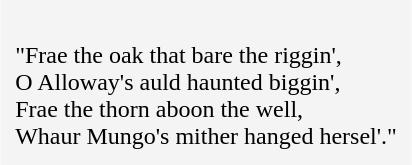<table cellpadding=10 border="0" align=center>
<tr>
<td bgcolor=#f4f4f4><br>"Frae the oak that bare the riggin',<br>
O Alloway's auld haunted biggin',<br>
Frae the thorn aboon the well,<br>
Whaur Mungo's mither hanged hersel'."<br></td>
</tr>
</table>
